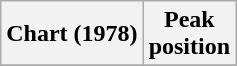<table class="wikitable sortable plainrowheaders" style="text-align:center">
<tr>
<th>Chart (1978)</th>
<th>Peak<br>position</th>
</tr>
<tr>
</tr>
</table>
